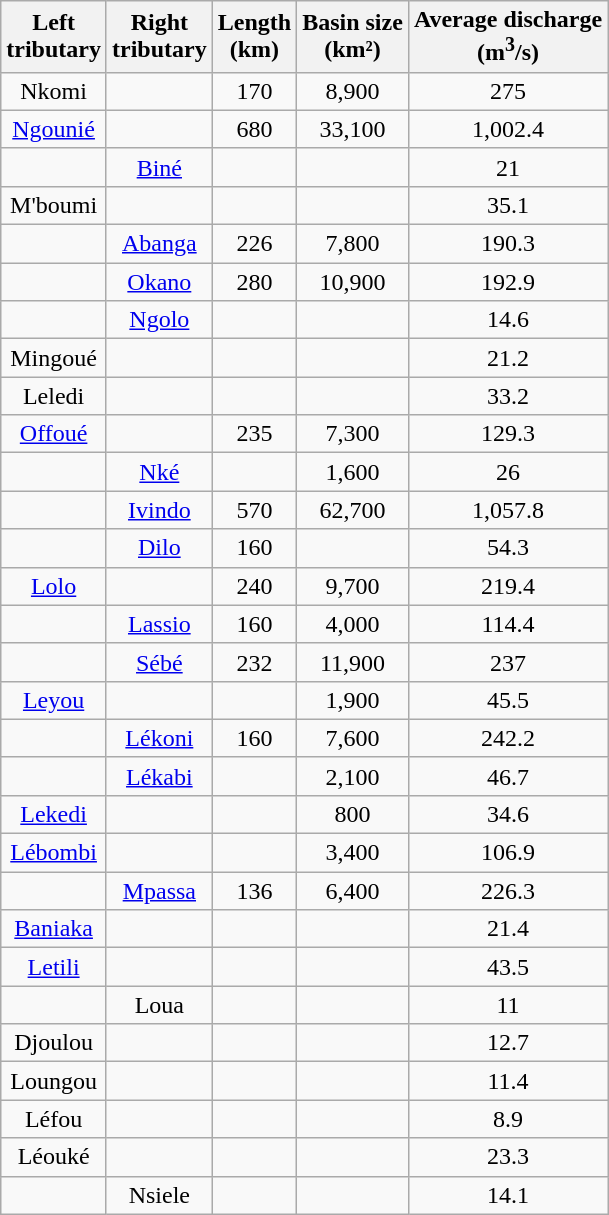<table class="wikitable" style="text-align:center;">
<tr>
<th>Left<br>tributary</th>
<th>Right<br>tributary</th>
<th>Length<br>(km)</th>
<th>Basin size<br>(km²)</th>
<th>Average discharge<br>(m<sup>3</sup>/s)</th>
</tr>
<tr>
<td>Nkomi</td>
<td></td>
<td>170</td>
<td>8,900</td>
<td>275</td>
</tr>
<tr>
<td><a href='#'>Ngounié</a></td>
<td></td>
<td>680</td>
<td>33,100</td>
<td>1,002.4</td>
</tr>
<tr>
<td></td>
<td><a href='#'>Biné</a></td>
<td></td>
<td></td>
<td>21</td>
</tr>
<tr>
<td>M'boumi</td>
<td></td>
<td></td>
<td></td>
<td>35.1</td>
</tr>
<tr>
<td></td>
<td><a href='#'>Abanga</a></td>
<td>226</td>
<td>7,800</td>
<td>190.3</td>
</tr>
<tr>
<td></td>
<td><a href='#'>Okano</a></td>
<td>280</td>
<td>10,900</td>
<td>192.9</td>
</tr>
<tr>
<td></td>
<td><a href='#'>Ngolo</a></td>
<td></td>
<td></td>
<td>14.6</td>
</tr>
<tr>
<td>Mingoué</td>
<td></td>
<td></td>
<td></td>
<td>21.2</td>
</tr>
<tr>
<td>Leledi</td>
<td></td>
<td></td>
<td></td>
<td>33.2</td>
</tr>
<tr>
<td><a href='#'>Offoué</a></td>
<td></td>
<td>235</td>
<td>7,300</td>
<td>129.3</td>
</tr>
<tr>
<td></td>
<td><a href='#'>Nké</a></td>
<td></td>
<td>1,600</td>
<td>26</td>
</tr>
<tr>
<td></td>
<td><a href='#'>Ivindo</a></td>
<td>570</td>
<td>62,700</td>
<td>1,057.8</td>
</tr>
<tr>
<td></td>
<td><a href='#'>Dilo</a></td>
<td>160</td>
<td></td>
<td>54.3</td>
</tr>
<tr>
<td><a href='#'>Lolo</a></td>
<td></td>
<td>240</td>
<td>9,700</td>
<td>219.4</td>
</tr>
<tr>
<td></td>
<td><a href='#'>Lassio</a></td>
<td>160</td>
<td>4,000</td>
<td>114.4</td>
</tr>
<tr>
<td></td>
<td><a href='#'>Sébé</a></td>
<td>232</td>
<td>11,900</td>
<td>237</td>
</tr>
<tr>
<td><a href='#'>Leyou</a></td>
<td></td>
<td></td>
<td>1,900</td>
<td>45.5</td>
</tr>
<tr>
<td></td>
<td><a href='#'>Lékoni</a></td>
<td>160</td>
<td>7,600</td>
<td>242.2</td>
</tr>
<tr>
<td></td>
<td><a href='#'>Lékabi</a></td>
<td></td>
<td>2,100</td>
<td>46.7</td>
</tr>
<tr>
<td><a href='#'>Lekedi</a></td>
<td></td>
<td></td>
<td>800</td>
<td>34.6</td>
</tr>
<tr>
<td><a href='#'>Lébombi</a></td>
<td></td>
<td></td>
<td>3,400</td>
<td>106.9</td>
</tr>
<tr>
<td></td>
<td><a href='#'>Mpassa</a></td>
<td>136</td>
<td>6,400</td>
<td>226.3</td>
</tr>
<tr>
<td><a href='#'>Baniaka</a></td>
<td></td>
<td></td>
<td></td>
<td>21.4</td>
</tr>
<tr>
<td><a href='#'>Letili</a></td>
<td></td>
<td></td>
<td></td>
<td>43.5</td>
</tr>
<tr>
<td></td>
<td>Loua</td>
<td></td>
<td></td>
<td>11</td>
</tr>
<tr>
<td>Djoulou</td>
<td></td>
<td></td>
<td></td>
<td>12.7</td>
</tr>
<tr>
<td>Loungou</td>
<td></td>
<td></td>
<td></td>
<td>11.4</td>
</tr>
<tr>
<td>Léfou</td>
<td></td>
<td></td>
<td></td>
<td>8.9</td>
</tr>
<tr>
<td>Léouké</td>
<td></td>
<td></td>
<td></td>
<td>23.3</td>
</tr>
<tr>
<td></td>
<td>Nsiele</td>
<td></td>
<td></td>
<td>14.1</td>
</tr>
</table>
